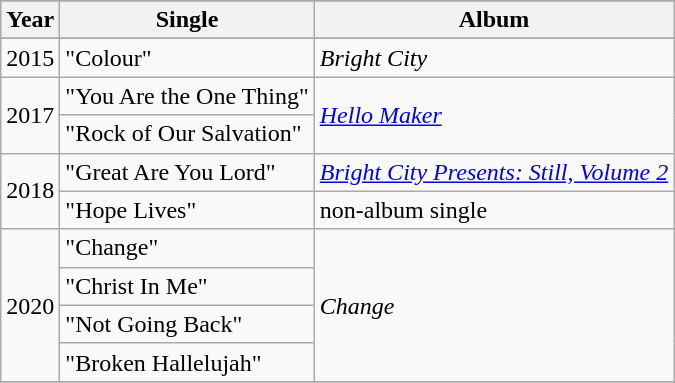<table class="wikitable" style="text-align:left;">
<tr>
</tr>
<tr>
<th scope="col">Year</th>
<th scope="col">Single</th>
<th scope="col">Album</th>
</tr>
<tr>
</tr>
<tr>
<td style="text-align:center;">2015</td>
<td>"Colour"</td>
<td><em>Bright City</em></td>
</tr>
<tr>
<td rowspan="2" style="text-align:center;">2017</td>
<td>"You Are the One Thing"</td>
<td rowspan="2"><em><a href='#'>Hello Maker</a></em></td>
</tr>
<tr>
<td>"Rock of Our Salvation"</td>
</tr>
<tr>
<td rowspan="2" style="text-align:center;">2018</td>
<td>"Great Are You Lord"</td>
<td><em><a href='#'>Bright City Presents: Still, Volume 2</a></em></td>
</tr>
<tr>
<td>"Hope Lives"</td>
<td>non-album single</td>
</tr>
<tr>
<td rowspan="4" style="text-align:center;">2020</td>
<td>"Change"</td>
<td rowspan="4"><em>Change</em></td>
</tr>
<tr>
<td>"Christ In Me"</td>
</tr>
<tr>
<td>"Not Going Back"</td>
</tr>
<tr>
<td>"Broken Hallelujah"</td>
</tr>
<tr>
</tr>
</table>
